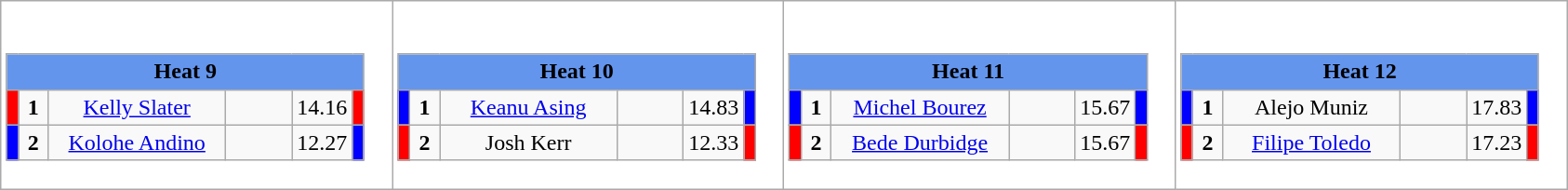<table class="wikitable" style="background:#fff;">
<tr>
<td style="margin: 1em auto;"><div><br><table class="wikitable">
<tr>
<td colspan="6"  style="text-align:center; background:#6495ed;"><strong>Heat 9</strong></td>
</tr>
<tr>
<td style="width:01px; background: #f00;"></td>
<td style="width:14px; text-align:center;"><strong>1</strong></td>
<td style="width:120px; text-align:center;"><a href='#'>Kelly Slater</a></td>
<td style="width:40px; text-align:center;"></td>
<td style="width:20px; text-align:center;">14.16</td>
<td style="width:01px; background: #f00;"></td>
</tr>
<tr>
<td style="width:01px; background: #00f;"></td>
<td style="width:14px; text-align:center;"><strong>2</strong></td>
<td style="width:120px; text-align:center;"><a href='#'>Kolohe Andino</a></td>
<td style="width:40px; text-align:center;"></td>
<td style="width:20px; text-align:center;">12.27</td>
<td style="width:01px; background: #00f;"></td>
</tr>
</table>
</div></td>
<td style="margin: 1em auto;"><div><br><table class="wikitable">
<tr>
<td colspan="6"  style="text-align:center; background:#6495ed;"><strong>Heat 10</strong></td>
</tr>
<tr>
<td style="width:01px; background: #00f;"></td>
<td style="width:14px; text-align:center;"><strong>1</strong></td>
<td style="width:120px; text-align:center;"><a href='#'>Keanu Asing</a></td>
<td style="width:40px; text-align:center;"></td>
<td style="width:20px; text-align:center;">14.83</td>
<td style="width:01px; background: #00f;"></td>
</tr>
<tr>
<td style="width:01px; background: #f00;"></td>
<td style="width:14px; text-align:center;"><strong>2</strong></td>
<td style="width:120px; text-align:center;">Josh Kerr</td>
<td style="width:40px; text-align:center;"></td>
<td style="width:20px; text-align:center;">12.33</td>
<td style="width:01px; background: #f00;"></td>
</tr>
</table>
</div></td>
<td style="margin: 1em auto;"><div><br><table class="wikitable">
<tr>
<td colspan="6"  style="text-align:center; background:#6495ed;"><strong>Heat 11</strong></td>
</tr>
<tr>
<td style="width:01px; background: #00f;"></td>
<td style="width:14px; text-align:center;"><strong>1</strong></td>
<td style="width:120px; text-align:center;"><a href='#'>Michel Bourez</a></td>
<td style="width:40px; text-align:center;"></td>
<td style="width:20px; text-align:center;">15.67</td>
<td style="width:01px; background: #00f;"></td>
</tr>
<tr>
<td style="width:01px; background: #f00;"></td>
<td style="width:14px; text-align:center;"><strong>2</strong></td>
<td style="width:120px; text-align:center;"><a href='#'>Bede Durbidge</a></td>
<td style="width:40px; text-align:center;"></td>
<td style="width:20px; text-align:center;">15.67</td>
<td style="width:01px; background: #f00;"></td>
</tr>
</table>
</div></td>
<td style="margin: 1em auto;"><div><br><table class="wikitable">
<tr>
<td colspan="6"  style="text-align:center; background:#6495ed;"><strong>Heat 12</strong></td>
</tr>
<tr>
<td style="width:01px; background: #00f;"></td>
<td style="width:14px; text-align:center;"><strong>1</strong></td>
<td style="width:120px; text-align:center;">Alejo Muniz</td>
<td style="width:40px; text-align:center;"></td>
<td style="width:20px; text-align:center;">17.83</td>
<td style="width:01px; background: #00f;"></td>
</tr>
<tr>
<td style="width:01px; background: #f00;"></td>
<td style="width:14px; text-align:center;"><strong>2</strong></td>
<td style="width:120px; text-align:center;"><a href='#'>Filipe Toledo</a></td>
<td style="width:40px; text-align:center;"></td>
<td style="width:20px; text-align:center;">17.23</td>
<td style="width:01px; background: #f00;"></td>
</tr>
</table>
</div></td>
</tr>
</table>
